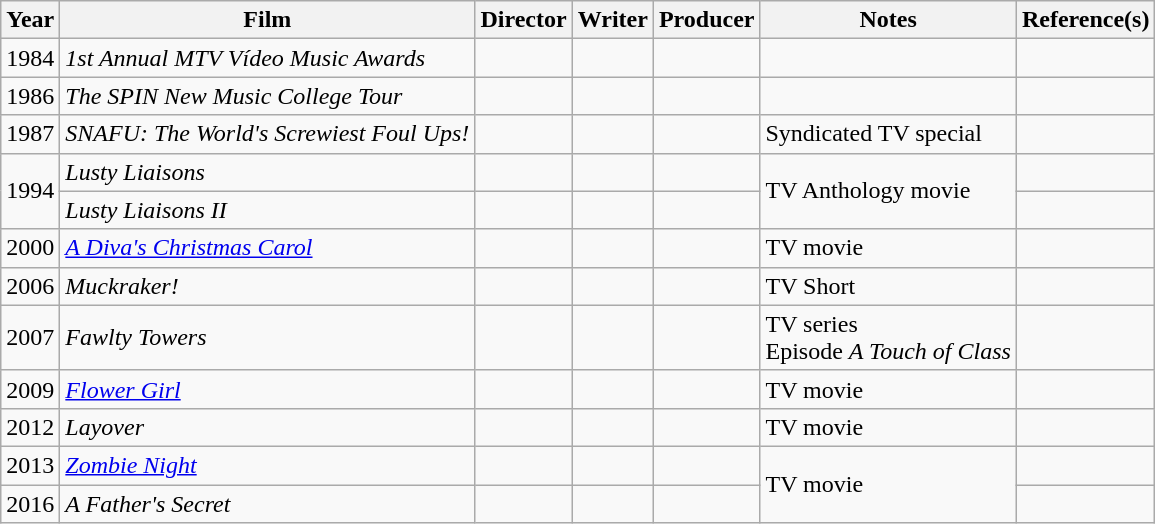<table class="wikitable sortable">
<tr>
<th style="width:26px;">Year</th>
<th>Film</th>
<th>Director</th>
<th>Writer</th>
<th>Producer</th>
<th>Notes</th>
<th>Reference(s)</th>
</tr>
<tr>
<td>1984</td>
<td><em>1st Annual MTV Vídeo Music Awards</em></td>
<td></td>
<td></td>
<td></td>
<td></td>
<td></td>
</tr>
<tr>
<td>1986</td>
<td><em>The SPIN New Music College Tour</em></td>
<td></td>
<td></td>
<td></td>
<td></td>
<td></td>
</tr>
<tr>
<td>1987</td>
<td><em>SNAFU: The World's Screwiest Foul Ups!</em></td>
<td></td>
<td></td>
<td></td>
<td>Syndicated TV special</td>
<td></td>
</tr>
<tr>
<td rowspan=2>1994</td>
<td><em>Lusty Liaisons</em></td>
<td></td>
<td></td>
<td></td>
<td rowspan=2>TV Anthology movie</td>
<td></td>
</tr>
<tr>
<td><em>Lusty Liaisons II</em></td>
<td></td>
<td></td>
<td></td>
<td></td>
</tr>
<tr>
<td>2000</td>
<td><em><a href='#'>A Diva's Christmas Carol</a></em></td>
<td></td>
<td></td>
<td></td>
<td>TV movie</td>
<td></td>
</tr>
<tr>
<td>2006</td>
<td><em>Muckraker!</em></td>
<td></td>
<td></td>
<td></td>
<td>TV Short</td>
<td></td>
</tr>
<tr>
<td>2007</td>
<td><em>Fawlty Towers</em></td>
<td></td>
<td></td>
<td></td>
<td>TV series<br>Episode <em>A Touch of Class</em></td>
<td></td>
</tr>
<tr>
<td>2009</td>
<td><em><a href='#'>Flower Girl</a></em></td>
<td></td>
<td></td>
<td></td>
<td>TV movie</td>
<td></td>
</tr>
<tr>
<td>2012</td>
<td><em>Layover</em></td>
<td></td>
<td></td>
<td></td>
<td>TV movie</td>
<td></td>
</tr>
<tr>
<td>2013</td>
<td><em><a href='#'>Zombie Night</a></em></td>
<td></td>
<td></td>
<td></td>
<td rowspan=2>TV movie</td>
<td></td>
</tr>
<tr>
<td>2016</td>
<td><em>A Father's Secret</em></td>
<td></td>
<td></td>
<td></td>
<td></td>
</tr>
</table>
